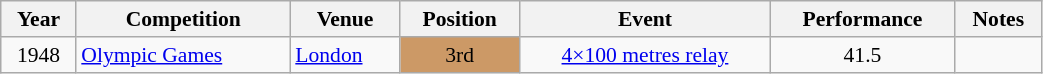<table class="wikitable" width=55% style="font-size:90%; text-align:center;">
<tr>
<th>Year</th>
<th>Competition</th>
<th>Venue</th>
<th>Position</th>
<th>Event</th>
<th>Performance</th>
<th>Notes</th>
</tr>
<tr>
<td rowspan=1>1948</td>
<td rowspan=1 align=left><a href='#'>Olympic Games</a></td>
<td rowspan=1 align=left> <a href='#'>London</a></td>
<td bgcolor=cc9966>3rd</td>
<td><a href='#'>4×100 metres relay</a></td>
<td>41.5</td>
<td></td>
</tr>
</table>
